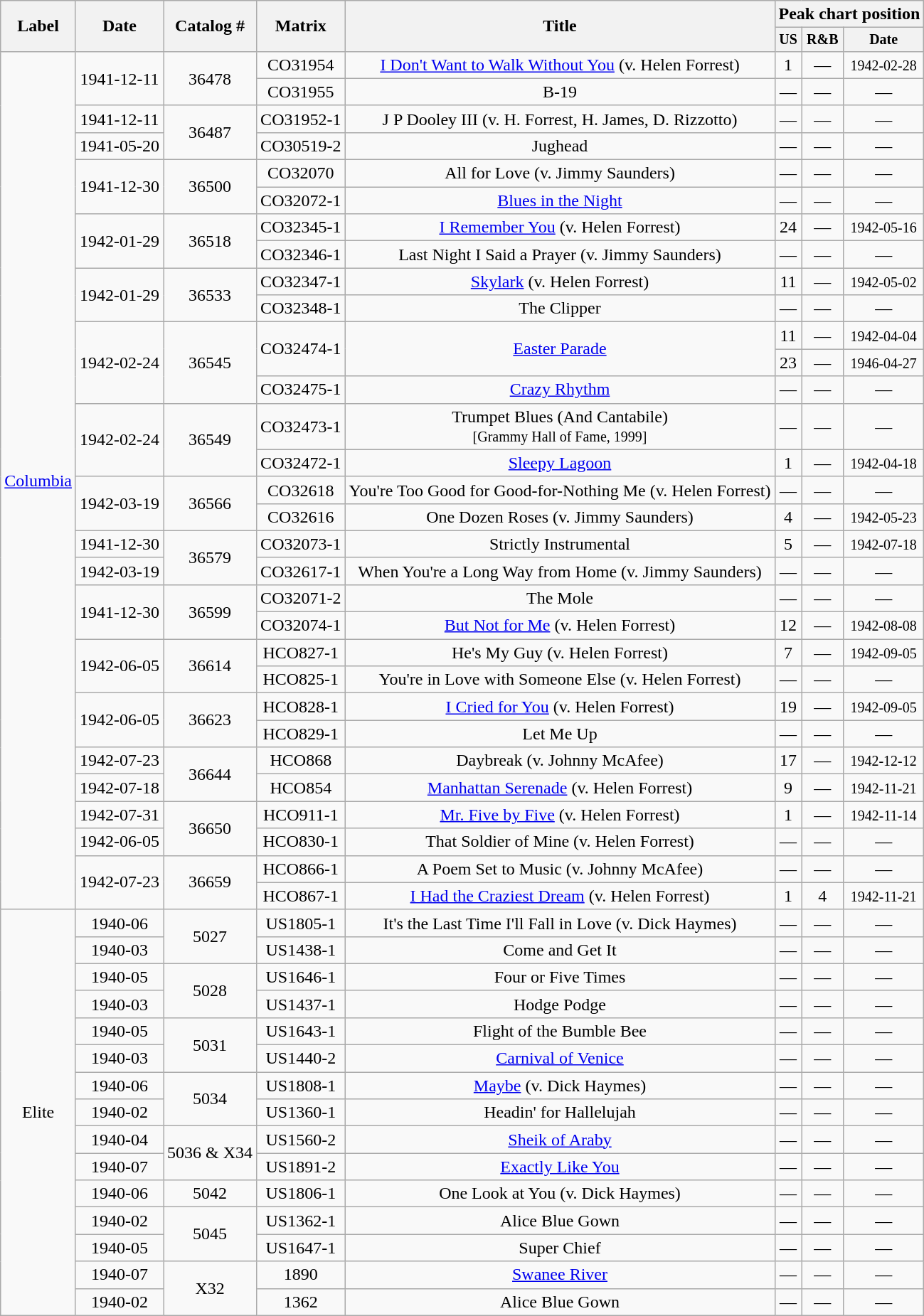<table class="wikitable sortable" style="text-align:center;">
<tr>
<th rowspan="2">Label</th>
<th rowspan="2">Date</th>
<th rowspan="2">Catalog #</th>
<th rowspan="2">Matrix</th>
<th rowspan="2">Title</th>
<th colspan="4">Peak chart position</th>
</tr>
<tr style="font-size:smaller;">
<th>US</th>
<th>R&B</th>
<th>Date</th>
</tr>
<tr>
<td rowspan="31"><a href='#'>Columbia</a></td>
<td rowspan="2">1941-12-11</td>
<td rowspan="2">36478</td>
<td>CO31954</td>
<td><a href='#'>I Don't Want to Walk Without You</a> (v. Helen Forrest)</td>
<td>1</td>
<td>—</td>
<td><small>1942-02-28</small></td>
</tr>
<tr>
<td>CO31955</td>
<td>B-19</td>
<td>—</td>
<td>—</td>
<td>—</td>
</tr>
<tr>
<td>1941-12-11</td>
<td rowspan="2">36487</td>
<td>CO31952-1</td>
<td>J P Dooley III (v. H. Forrest, H. James, D. Rizzotto)</td>
<td>—</td>
<td>—</td>
<td>—</td>
</tr>
<tr>
<td>1941-05-20</td>
<td>CO30519-2</td>
<td>Jughead</td>
<td>—</td>
<td>—</td>
<td>—</td>
</tr>
<tr>
<td rowspan="2">1941-12-30</td>
<td rowspan="2">36500</td>
<td>CO32070</td>
<td>All for Love (v. Jimmy Saunders)</td>
<td>—</td>
<td>—</td>
<td>—</td>
</tr>
<tr>
<td>CO32072-1</td>
<td><a href='#'>Blues in the Night</a></td>
<td>—</td>
<td>—</td>
<td>—</td>
</tr>
<tr>
<td rowspan="2">1942-01-29</td>
<td rowspan="2">36518</td>
<td>CO32345-1</td>
<td><a href='#'>I Remember You</a> (v. Helen Forrest)</td>
<td>24</td>
<td>—</td>
<td><small>1942-05-16</small></td>
</tr>
<tr>
<td>CO32346-1</td>
<td>Last Night I Said a Prayer (v. Jimmy Saunders)</td>
<td>—</td>
<td>—</td>
<td>—</td>
</tr>
<tr>
<td rowspan="2">1942-01-29</td>
<td rowspan="2">36533</td>
<td>CO32347-1</td>
<td><a href='#'>Skylark</a> (v. Helen Forrest)</td>
<td>11</td>
<td>—</td>
<td><small>1942-05-02</small></td>
</tr>
<tr>
<td>CO32348-1</td>
<td>The Clipper</td>
<td>—</td>
<td>—</td>
<td>—</td>
</tr>
<tr>
<td rowspan="3">1942-02-24</td>
<td rowspan="3">36545</td>
<td rowspan="2">CO32474-1</td>
<td rowspan="2"><a href='#'>Easter Parade</a></td>
<td>11</td>
<td>—</td>
<td><small>1942-04-04</small></td>
</tr>
<tr>
<td>23</td>
<td>—</td>
<td><small>1946-04-27</small></td>
</tr>
<tr>
<td>CO32475-1</td>
<td><a href='#'>Crazy Rhythm</a></td>
<td>—</td>
<td>—</td>
<td>—</td>
</tr>
<tr>
<td rowspan="2">1942-02-24</td>
<td rowspan="2">36549</td>
<td>CO32473-1</td>
<td>Trumpet Blues (And Cantabile)<br><small>[Grammy Hall of Fame, 1999]</small></td>
<td>—</td>
<td>—</td>
<td>—</td>
</tr>
<tr>
<td>CO32472-1</td>
<td><a href='#'>Sleepy Lagoon</a></td>
<td>1</td>
<td>—</td>
<td><small>1942-04-18</small></td>
</tr>
<tr>
<td rowspan="2">1942-03-19</td>
<td rowspan="2">36566</td>
<td>CO32618</td>
<td>You're Too Good for Good-for-Nothing Me (v. Helen Forrest)</td>
<td>—</td>
<td>—</td>
<td>—</td>
</tr>
<tr>
<td>CO32616</td>
<td>One Dozen Roses (v. Jimmy Saunders)</td>
<td>4</td>
<td>—</td>
<td><small>1942-05-23</small></td>
</tr>
<tr>
<td>1941-12-30</td>
<td rowspan="2">36579</td>
<td>CO32073-1</td>
<td>Strictly Instrumental</td>
<td>5</td>
<td>—</td>
<td><small>1942-07-18</small></td>
</tr>
<tr>
<td>1942-03-19</td>
<td>CO32617-1</td>
<td>When You're a Long Way from Home (v. Jimmy Saunders)</td>
<td>—</td>
<td>—</td>
<td>—</td>
</tr>
<tr>
<td rowspan="2">1941-12-30</td>
<td rowspan="2">36599</td>
<td>CO32071-2</td>
<td>The Mole</td>
<td>—</td>
<td>—</td>
<td>—</td>
</tr>
<tr>
<td>CO32074-1</td>
<td><a href='#'>But Not for Me</a> (v. Helen Forrest)</td>
<td>12</td>
<td>—</td>
<td><small>1942-08-08</small></td>
</tr>
<tr>
<td rowspan="2">1942-06-05</td>
<td rowspan="2">36614</td>
<td>HCO827-1</td>
<td>He's My Guy (v. Helen Forrest)</td>
<td>7</td>
<td>—</td>
<td><small>1942-09-05</small></td>
</tr>
<tr>
<td>HCO825-1</td>
<td>You're in Love with Someone Else (v. Helen Forrest)</td>
<td>—</td>
<td>—</td>
<td>—</td>
</tr>
<tr>
<td rowspan="2">1942-06-05</td>
<td rowspan="2">36623</td>
<td>HCO828-1</td>
<td><a href='#'>I Cried for You</a> (v. Helen Forrest)</td>
<td>19</td>
<td>—</td>
<td><small>1942-09-05</small></td>
</tr>
<tr>
<td>HCO829-1</td>
<td>Let Me Up</td>
<td>—</td>
<td>—</td>
<td>—</td>
</tr>
<tr>
<td>1942-07-23</td>
<td rowspan="2">36644</td>
<td>HCO868</td>
<td>Daybreak (v. Johnny McAfee)</td>
<td>17</td>
<td>—</td>
<td><small>1942-12-12</small></td>
</tr>
<tr>
<td>1942-07-18</td>
<td>HCO854</td>
<td><a href='#'>Manhattan Serenade</a> (v. Helen Forrest)</td>
<td>9</td>
<td>—</td>
<td><small>1942-11-21</small></td>
</tr>
<tr>
<td>1942-07-31</td>
<td rowspan="2">36650</td>
<td>HCO911-1</td>
<td><a href='#'>Mr. Five by Five</a> (v. Helen Forrest)</td>
<td>1</td>
<td>—</td>
<td><small>1942-11-14</small></td>
</tr>
<tr>
<td>1942-06-05</td>
<td>HCO830-1</td>
<td>That Soldier of Mine (v. Helen Forrest)</td>
<td>—</td>
<td>—</td>
<td>—</td>
</tr>
<tr>
<td rowspan="2">1942-07-23</td>
<td rowspan="2">36659</td>
<td>HCO866-1</td>
<td>A Poem Set to Music (v. Johnny McAfee)</td>
<td>—</td>
<td>—</td>
<td>—</td>
</tr>
<tr>
<td>HCO867-1</td>
<td><a href='#'>I Had the Craziest Dream</a> (v. Helen Forrest)</td>
<td>1</td>
<td>4</td>
<td><small>1942-11-21</small></td>
</tr>
<tr>
<td rowspan="15">Elite</td>
<td>1940-06</td>
<td rowspan="2">5027</td>
<td>US1805-1</td>
<td>It's the Last Time I'll Fall in Love (v. Dick Haymes)</td>
<td>—</td>
<td>—</td>
<td>—</td>
</tr>
<tr>
<td>1940-03</td>
<td>US1438-1</td>
<td>Come and Get It</td>
<td>—</td>
<td>—</td>
<td>—</td>
</tr>
<tr>
<td>1940-05</td>
<td rowspan="2">5028</td>
<td>US1646-1</td>
<td>Four or Five Times</td>
<td>—</td>
<td>—</td>
<td>—</td>
</tr>
<tr>
<td>1940-03</td>
<td>US1437-1</td>
<td>Hodge Podge</td>
<td>—</td>
<td>—</td>
<td>—</td>
</tr>
<tr>
<td>1940-05</td>
<td rowspan="2">5031</td>
<td>US1643-1</td>
<td>Flight of the Bumble Bee</td>
<td>—</td>
<td>—</td>
<td>—</td>
</tr>
<tr>
<td>1940-03</td>
<td>US1440-2</td>
<td><a href='#'>Carnival of Venice</a></td>
<td>—</td>
<td>—</td>
<td>—</td>
</tr>
<tr>
<td>1940-06</td>
<td rowspan="2">5034</td>
<td>US1808-1</td>
<td><a href='#'>Maybe</a> (v. Dick Haymes)</td>
<td>—</td>
<td>—</td>
<td>—</td>
</tr>
<tr>
<td>1940-02</td>
<td>US1360-1</td>
<td>Headin' for Hallelujah</td>
<td>—</td>
<td>—</td>
<td>—</td>
</tr>
<tr>
<td>1940-04</td>
<td rowspan="2">5036 & X34</td>
<td>US1560-2</td>
<td><a href='#'>Sheik of Araby</a></td>
<td>—</td>
<td>—</td>
<td>—</td>
</tr>
<tr>
<td>1940-07</td>
<td>US1891-2</td>
<td><a href='#'>Exactly Like You</a></td>
<td>—</td>
<td>—</td>
<td>—</td>
</tr>
<tr>
<td>1940-06</td>
<td>5042</td>
<td>US1806-1</td>
<td>One Look at You (v. Dick Haymes)</td>
<td>—</td>
<td>—</td>
<td>—</td>
</tr>
<tr>
<td>1940-02</td>
<td rowspan="2">5045</td>
<td>US1362-1</td>
<td>Alice Blue Gown</td>
<td>—</td>
<td>—</td>
<td>—</td>
</tr>
<tr>
<td>1940-05</td>
<td>US1647-1</td>
<td>Super Chief</td>
<td>—</td>
<td>—</td>
<td>—</td>
</tr>
<tr>
<td>1940-07</td>
<td rowspan="2">X32</td>
<td>1890</td>
<td><a href='#'>Swanee River</a></td>
<td>—</td>
<td>—</td>
<td>—</td>
</tr>
<tr>
<td>1940-02</td>
<td>1362</td>
<td>Alice Blue Gown</td>
<td>—</td>
<td>—</td>
<td>—</td>
</tr>
</table>
